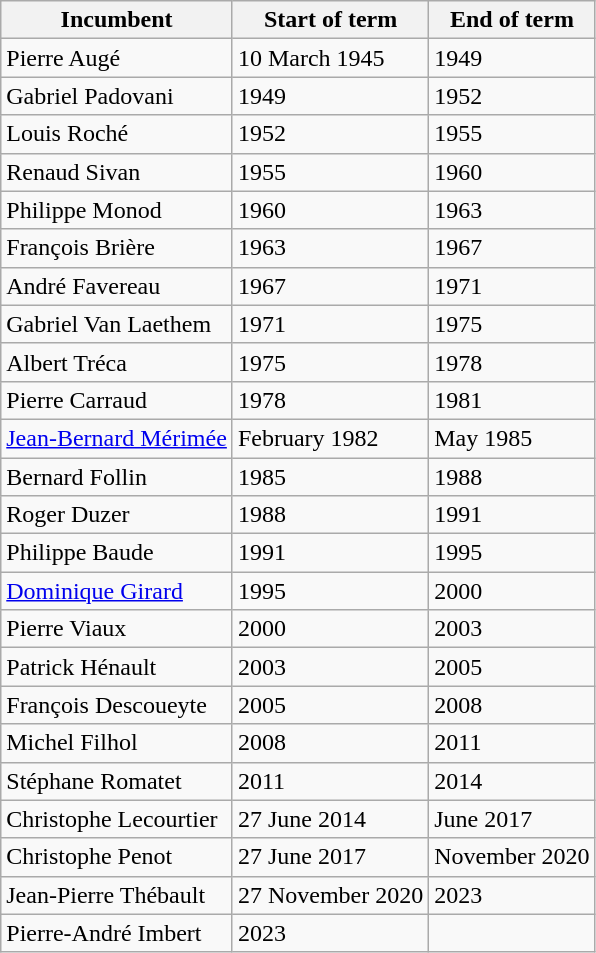<table class="wikitable">
<tr>
<th>Incumbent</th>
<th>Start of term</th>
<th>End of term</th>
</tr>
<tr>
<td>Pierre Augé</td>
<td>10 March 1945</td>
<td>1949</td>
</tr>
<tr>
<td>Gabriel Padovani</td>
<td>1949</td>
<td>1952</td>
</tr>
<tr>
<td>Louis Roché</td>
<td>1952</td>
<td>1955</td>
</tr>
<tr>
<td>Renaud Sivan</td>
<td>1955</td>
<td>1960</td>
</tr>
<tr>
<td>Philippe Monod</td>
<td>1960</td>
<td>1963</td>
</tr>
<tr>
<td>François Brière</td>
<td>1963</td>
<td>1967</td>
</tr>
<tr>
<td>André Favereau</td>
<td>1967</td>
<td>1971</td>
</tr>
<tr>
<td>Gabriel Van Laethem</td>
<td>1971</td>
<td>1975</td>
</tr>
<tr>
<td>Albert Tréca</td>
<td>1975</td>
<td>1978</td>
</tr>
<tr>
<td>Pierre Carraud</td>
<td>1978</td>
<td>1981</td>
</tr>
<tr>
<td><a href='#'>Jean-Bernard Mérimée</a></td>
<td>February 1982</td>
<td>May 1985</td>
</tr>
<tr>
<td>Bernard Follin</td>
<td>1985</td>
<td>1988</td>
</tr>
<tr>
<td>Roger Duzer</td>
<td>1988</td>
<td>1991</td>
</tr>
<tr>
<td>Philippe Baude</td>
<td>1991</td>
<td>1995</td>
</tr>
<tr>
<td><a href='#'>Dominique Girard</a></td>
<td>1995</td>
<td>2000</td>
</tr>
<tr>
<td>Pierre Viaux</td>
<td>2000</td>
<td>2003</td>
</tr>
<tr>
<td>Patrick Hénault</td>
<td>2003</td>
<td>2005</td>
</tr>
<tr>
<td>François Descoueyte</td>
<td>2005</td>
<td>2008</td>
</tr>
<tr>
<td>Michel Filhol</td>
<td>2008</td>
<td>2011</td>
</tr>
<tr>
<td>Stéphane Romatet</td>
<td>2011</td>
<td>2014</td>
</tr>
<tr>
<td>Christophe Lecourtier</td>
<td>27 June 2014</td>
<td>June 2017</td>
</tr>
<tr>
<td>Christophe Penot</td>
<td>27 June 2017</td>
<td>November 2020</td>
</tr>
<tr>
<td>Jean-Pierre Thébault</td>
<td>27 November 2020</td>
<td>2023</td>
</tr>
<tr>
<td>Pierre-André Imbert</td>
<td>2023</td>
<td></td>
</tr>
</table>
